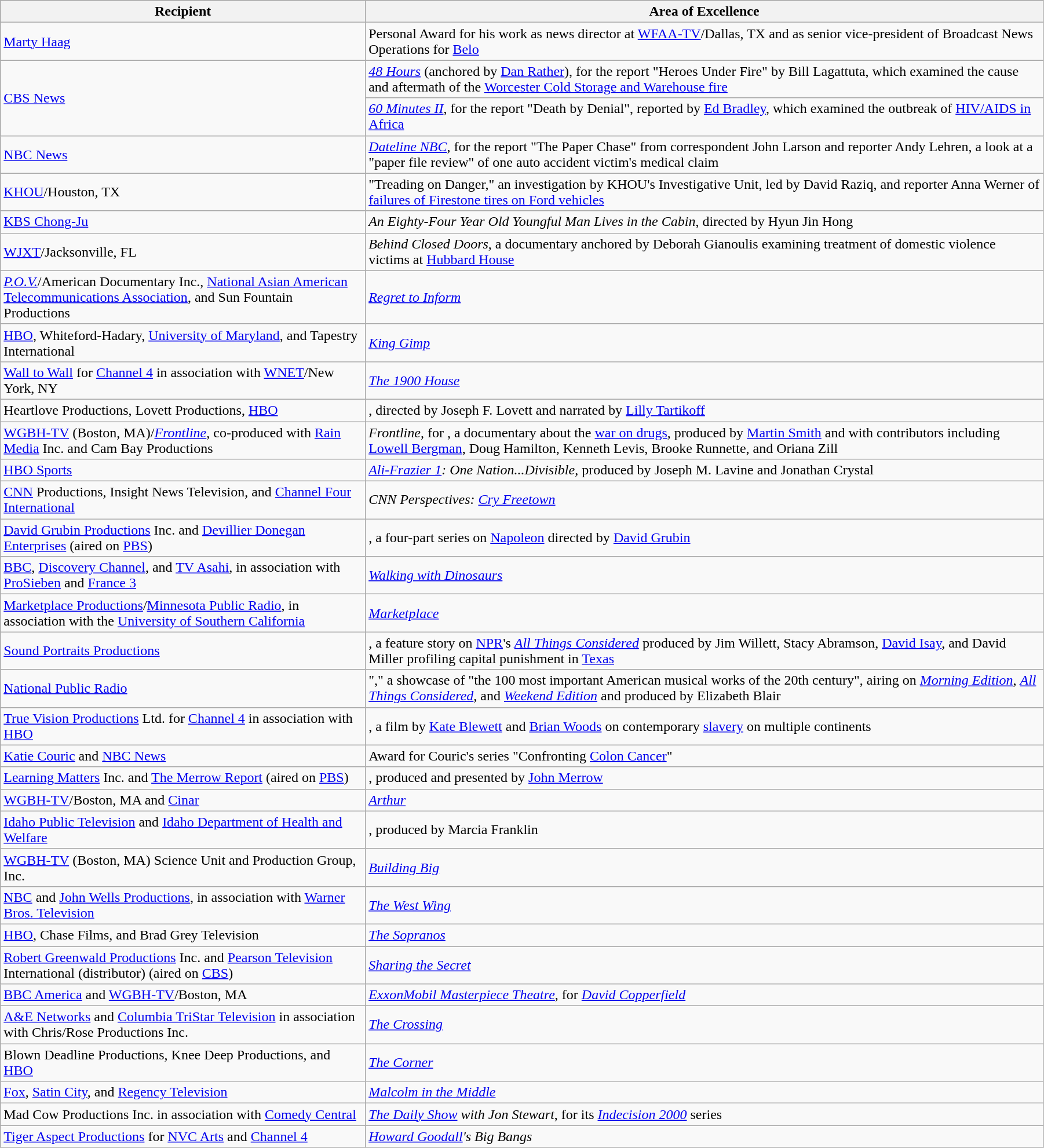<table class="wikitable" style="width:95%">
<tr bgcolor="#CCCCCC">
<th width=35%>Recipient</th>
<th width=65%>Area of Excellence</th>
</tr>
<tr>
<td><a href='#'>Marty Haag</a></td>
<td>Personal Award for his work as news director at <a href='#'>WFAA-TV</a>/Dallas, TX and as senior vice-president of Broadcast News Operations for <a href='#'>Belo</a></td>
</tr>
<tr>
<td rowspan="2"><a href='#'>CBS News</a></td>
<td><em><a href='#'>48 Hours</a></em> (anchored by <a href='#'>Dan Rather</a>), for the report "Heroes Under Fire" by Bill Lagattuta, which examined the cause and aftermath of the <a href='#'>Worcester Cold Storage and Warehouse fire</a></td>
</tr>
<tr>
<td><em><a href='#'>60 Minutes II</a></em>, for the report "Death by Denial", reported by <a href='#'>Ed Bradley</a>, which examined the outbreak of <a href='#'>HIV/AIDS in Africa</a></td>
</tr>
<tr>
<td><a href='#'>NBC News</a></td>
<td><em><a href='#'>Dateline NBC</a></em>, for the report "The Paper Chase"  from correspondent John Larson and reporter Andy Lehren, a look at a "paper file review" of one auto accident victim's medical claim</td>
</tr>
<tr>
<td><a href='#'>KHOU</a>/Houston, TX</td>
<td>"Treading on Danger," an investigation by KHOU's Investigative Unit, led by David Raziq, and reporter Anna Werner of <a href='#'>failures of Firestone tires on Ford vehicles</a></td>
</tr>
<tr>
<td><a href='#'>KBS Chong-Ju</a></td>
<td><em>An Eighty-Four Year Old Youngful Man Lives in the Cabin</em>, directed by Hyun Jin Hong</td>
</tr>
<tr>
<td><a href='#'>WJXT</a>/Jacksonville, FL</td>
<td><em>Behind Closed Doors</em>, a documentary anchored by Deborah Gianoulis examining treatment of domestic violence victims at <a href='#'>Hubbard House</a></td>
</tr>
<tr>
<td><em><a href='#'>P.O.V.</a></em>/American Documentary Inc., <a href='#'>National Asian American Telecommunications Association</a>, and Sun Fountain Productions</td>
<td><em><a href='#'>Regret to Inform</a></em></td>
</tr>
<tr>
<td><a href='#'>HBO</a>, Whiteford-Hadary, <a href='#'>University of Maryland</a>, and Tapestry International</td>
<td><em><a href='#'>King Gimp</a></em></td>
</tr>
<tr>
<td><a href='#'>Wall to Wall</a> for <a href='#'>Channel 4</a> in association with <a href='#'>WNET</a>/New York, NY</td>
<td><em><a href='#'>The 1900 House</a></em></td>
</tr>
<tr>
<td>Heartlove Productions, Lovett Productions, <a href='#'>HBO</a></td>
<td><em></em>, directed by Joseph F. Lovett and narrated by <a href='#'>Lilly Tartikoff</a></td>
</tr>
<tr>
<td><a href='#'>WGBH-TV</a> (Boston, MA)/<em><a href='#'>Frontline</a></em>, co-produced with <a href='#'>Rain Media</a> Inc. and Cam Bay Productions</td>
<td><em>Frontline</em>, for <em></em>, a documentary about the <a href='#'>war on drugs</a>, produced by <a href='#'>Martin Smith</a> and with contributors including <a href='#'>Lowell Bergman</a>, Doug Hamilton, Kenneth Levis, Brooke Runnette, and Oriana Zill</td>
</tr>
<tr>
<td><a href='#'>HBO Sports</a></td>
<td><em><a href='#'>Ali-Frazier 1</a>: One Nation...Divisible</em>, produced by Joseph M. Lavine and Jonathan Crystal</td>
</tr>
<tr>
<td><a href='#'>CNN</a> Productions, Insight News Television, and <a href='#'>Channel Four International</a></td>
<td><em>CNN Perspectives: <a href='#'>Cry Freetown</a></em></td>
</tr>
<tr>
<td><a href='#'>David Grubin Productions</a> Inc. and <a href='#'>Devillier Donegan Enterprises</a> (aired on <a href='#'>PBS</a>)</td>
<td><em></em>, a four-part series on <a href='#'>Napoleon</a> directed by <a href='#'>David Grubin</a></td>
</tr>
<tr>
<td><a href='#'>BBC</a>, <a href='#'>Discovery Channel</a>, and <a href='#'>TV Asahi</a>, in association with <a href='#'>ProSieben</a> and <a href='#'>France 3</a></td>
<td><em><a href='#'>Walking with Dinosaurs</a></em></td>
</tr>
<tr>
<td><a href='#'>Marketplace Productions</a>/<a href='#'>Minnesota Public Radio</a>, in association with the <a href='#'>University of Southern California</a></td>
<td><em><a href='#'>Marketplace</a></em></td>
</tr>
<tr>
<td><a href='#'>Sound Portraits Productions</a></td>
<td><em></em>, a feature story on <a href='#'>NPR</a>'s <em><a href='#'>All Things Considered</a></em> produced by Jim Willett, Stacy Abramson, <a href='#'>David Isay</a>, and David Miller profiling capital punishment in <a href='#'>Texas</a></td>
</tr>
<tr>
<td><a href='#'>National Public Radio</a></td>
<td>"," a showcase of "the 100 most important American musical works of the 20th century", airing on <em><a href='#'>Morning Edition</a></em>, <em><a href='#'>All Things Considered</a></em>, and <em><a href='#'>Weekend Edition</a></em> and produced by Elizabeth Blair</td>
</tr>
<tr>
<td><a href='#'>True Vision Productions</a> Ltd. for <a href='#'>Channel 4</a> in association with <a href='#'>HBO</a></td>
<td><em></em>, a film by <a href='#'>Kate Blewett</a> and <a href='#'>Brian Woods</a> on contemporary <a href='#'>slavery</a> on multiple continents</td>
</tr>
<tr>
<td><a href='#'>Katie Couric</a> and <a href='#'>NBC News</a></td>
<td>Award for Couric's series "Confronting <a href='#'>Colon Cancer</a>"</td>
</tr>
<tr>
<td><a href='#'>Learning Matters</a> Inc. and <a href='#'>The Merrow Report</a> (aired on <a href='#'>PBS</a>)</td>
<td><em></em>, produced and presented by <a href='#'>John Merrow</a></td>
</tr>
<tr>
<td><a href='#'>WGBH-TV</a>/Boston, MA and <a href='#'>Cinar</a></td>
<td><em><a href='#'>Arthur</a></em></td>
</tr>
<tr>
<td><a href='#'>Idaho Public Television</a> and <a href='#'>Idaho Department of Health and Welfare</a></td>
<td><em></em>, produced by Marcia Franklin</td>
</tr>
<tr>
<td><a href='#'>WGBH-TV</a> (Boston, MA) Science Unit and Production Group, Inc.</td>
<td><em><a href='#'>Building Big</a></em></td>
</tr>
<tr>
<td><a href='#'>NBC</a> and <a href='#'>John Wells Productions</a>, in association with <a href='#'>Warner Bros. Television</a></td>
<td><em><a href='#'>The West Wing</a></em></td>
</tr>
<tr>
<td><a href='#'>HBO</a>, Chase Films, and Brad Grey Television</td>
<td><em><a href='#'>The Sopranos</a></em></td>
</tr>
<tr>
<td><a href='#'>Robert Greenwald Productions</a> Inc. and <a href='#'>Pearson Television</a> International (distributor) (aired on <a href='#'>CBS</a>)</td>
<td><em><a href='#'>Sharing the Secret</a></em></td>
</tr>
<tr>
<td><a href='#'>BBC America</a> and <a href='#'>WGBH-TV</a>/Boston, MA</td>
<td><em><a href='#'>ExxonMobil Masterpiece Theatre</a></em>, for <em><a href='#'>David Copperfield</a></em></td>
</tr>
<tr>
<td><a href='#'>A&E Networks</a> and <a href='#'>Columbia TriStar Television</a> in association with Chris/Rose Productions Inc.</td>
<td><em><a href='#'>The Crossing</a></em></td>
</tr>
<tr>
<td>Blown Deadline Productions, Knee Deep Productions, and <a href='#'>HBO</a></td>
<td><em><a href='#'>The Corner</a></em></td>
</tr>
<tr>
<td><a href='#'>Fox</a>, <a href='#'>Satin City</a>, and <a href='#'>Regency Television</a></td>
<td><em><a href='#'>Malcolm in the Middle</a></em></td>
</tr>
<tr>
<td>Mad Cow Productions Inc. in association with <a href='#'>Comedy Central</a></td>
<td><em><a href='#'>The Daily Show</a> with Jon Stewart</em>, for its <em><a href='#'>Indecision 2000</a></em> series</td>
</tr>
<tr>
<td><a href='#'>Tiger Aspect Productions</a> for <a href='#'>NVC Arts</a> and <a href='#'>Channel 4</a></td>
<td><em><a href='#'>Howard Goodall</a>'s Big Bangs</em></td>
</tr>
</table>
